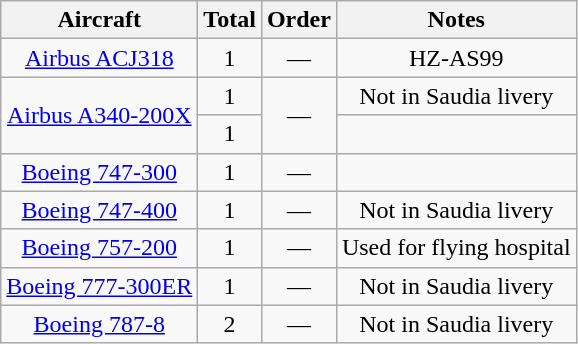<table class="wikitable" style="text-align:center;">
<tr>
<th>Aircraft</th>
<th>Total</th>
<th>Order</th>
<th>Notes</th>
</tr>
<tr>
<td><a href='#'>Airbus ACJ318</a></td>
<td>1</td>
<td>—</td>
<td>HZ-AS99</td>
</tr>
<tr>
<td rowspan="2"><a href='#'>Airbus A340-200X</a></td>
<td>1</td>
<td rowspan="2">—</td>
<td>Not in Saudia livery</td>
</tr>
<tr>
<td>1</td>
<td></td>
</tr>
<tr>
<td><a href='#'>Boeing 747-300</a></td>
<td>1</td>
<td>—</td>
<td></td>
</tr>
<tr>
<td><a href='#'>Boeing 747-400</a></td>
<td>1</td>
<td>—</td>
<td>Not in Saudia livery</td>
</tr>
<tr>
<td><a href='#'>Boeing 757-200</a></td>
<td>1</td>
<td>—</td>
<td>Used for flying hospital</td>
</tr>
<tr>
<td><a href='#'>Boeing 777-300ER</a></td>
<td>1</td>
<td>—</td>
<td>Not in Saudia livery</td>
</tr>
<tr>
<td><a href='#'>Boeing 787-8</a></td>
<td>2</td>
<td>—</td>
<td>Not in Saudia livery</td>
</tr>
</table>
